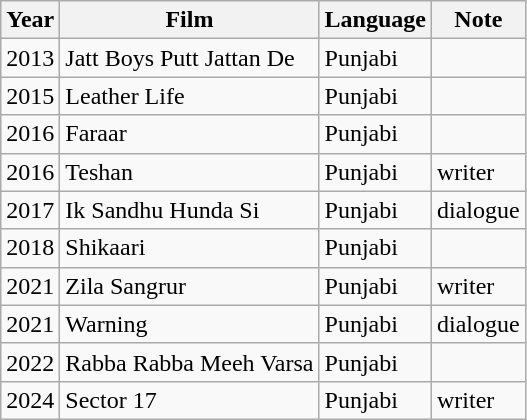<table class="wikitable">
<tr>
<th>Year</th>
<th>Film</th>
<th>Language</th>
<th>Note</th>
</tr>
<tr>
<td>2013</td>
<td>Jatt Boys Putt Jattan De</td>
<td>Punjabi</td>
<td></td>
</tr>
<tr>
<td>2015</td>
<td>Leather Life</td>
<td>Punjabi</td>
<td></td>
</tr>
<tr>
<td>2016</td>
<td>Faraar</td>
<td>Punjabi</td>
<td></td>
</tr>
<tr>
<td>2016</td>
<td>Teshan</td>
<td>Punjabi</td>
<td>writer</td>
</tr>
<tr>
<td>2017</td>
<td>Ik Sandhu Hunda Si</td>
<td>Punjabi</td>
<td>dialogue</td>
</tr>
<tr>
<td>2018</td>
<td>Shikaari</td>
<td>Punjabi</td>
<td></td>
</tr>
<tr>
<td>2021</td>
<td>Zila Sangrur</td>
<td>Punjabi</td>
<td>writer</td>
</tr>
<tr>
<td>2021</td>
<td>Warning</td>
<td>Punjabi</td>
<td>dialogue</td>
</tr>
<tr>
<td>2022</td>
<td>Rabba Rabba Meeh Varsa</td>
<td>Punjabi</td>
<td></td>
</tr>
<tr>
<td>2024</td>
<td>Sector 17</td>
<td>Punjabi</td>
<td>writer</td>
</tr>
</table>
